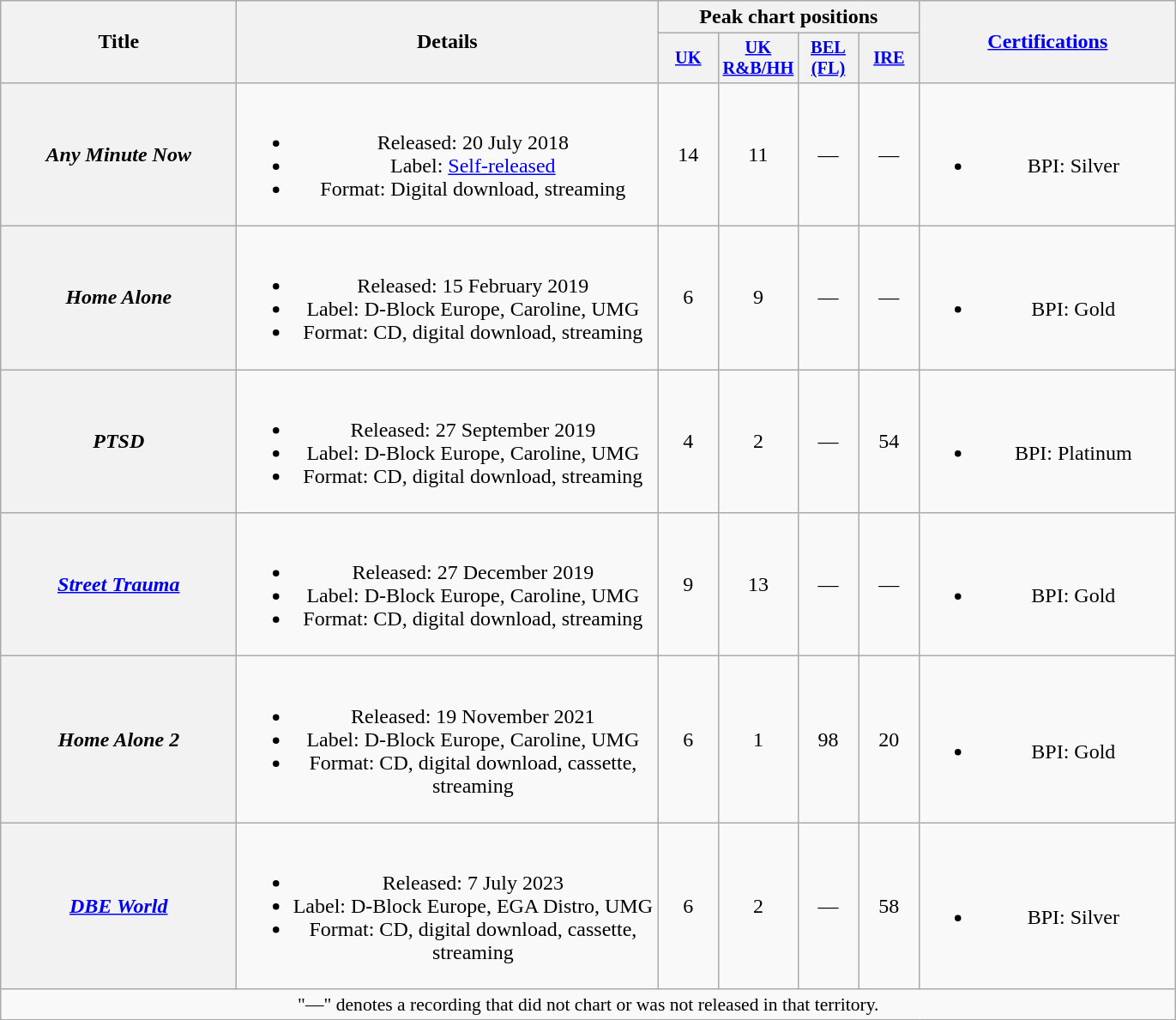<table class="wikitable plainrowheaders" style="text-align:center;">
<tr>
<th scope="col" rowspan="2" style="width:11em;">Title</th>
<th scope="col" rowspan="2" style="width:20em;">Details</th>
<th scope="col" colspan="4">Peak chart positions</th>
<th scope="col" rowspan="2" style="width:12em;"><a href='#'>Certifications</a></th>
</tr>
<tr>
<th scope="col" style="width:3em;font-size:85%;"><a href='#'>UK</a><br></th>
<th scope="col" style="width:3em;font-size:85%;"><a href='#'>UK<br>R&B/HH</a><br></th>
<th scope="col" style="width:3em;font-size:85%;"><a href='#'>BEL<br>(FL)</a><br></th>
<th scope="col" style="width:3em;font-size:85%;"><a href='#'>IRE</a><br></th>
</tr>
<tr>
<th scope="row"><em>Any Minute Now</em><br></th>
<td><br><ul><li>Released: 20 July 2018</li><li>Label: <a href='#'>Self-released</a></li><li>Format: Digital download, streaming</li></ul></td>
<td>14</td>
<td>11</td>
<td>—</td>
<td>—</td>
<td><br><ul><li>BPI: Silver</li></ul></td>
</tr>
<tr>
<th scope="row"><em>Home Alone</em></th>
<td><br><ul><li>Released: 15 February 2019</li><li>Label: D-Block Europe, Caroline, UMG</li><li>Format: CD, digital download, streaming</li></ul></td>
<td>6</td>
<td>9</td>
<td>—</td>
<td>—</td>
<td><br><ul><li>BPI: Gold</li></ul></td>
</tr>
<tr>
<th scope="row"><em>PTSD</em></th>
<td><br><ul><li>Released: 27 September 2019</li><li>Label: D-Block Europe, Caroline, UMG</li><li>Format: CD, digital download, streaming</li></ul></td>
<td>4</td>
<td>2</td>
<td>—</td>
<td>54</td>
<td><br><ul><li>BPI: Platinum</li></ul></td>
</tr>
<tr>
<th scope="row"><em><a href='#'>Street Trauma</a></em></th>
<td><br><ul><li>Released: 27 December 2019</li><li>Label: D-Block Europe, Caroline, UMG</li><li>Format: CD, digital download, streaming</li></ul></td>
<td>9</td>
<td>13</td>
<td>—</td>
<td>—</td>
<td><br><ul><li>BPI: Gold</li></ul></td>
</tr>
<tr>
<th scope="row"><em>Home Alone 2</em></th>
<td><br><ul><li>Released: 19 November 2021</li><li>Label: D-Block Europe, Caroline, UMG</li><li>Format: CD, digital download, cassette, streaming</li></ul></td>
<td>6</td>
<td>1</td>
<td>98</td>
<td>20</td>
<td><br><ul><li>BPI: Gold</li></ul></td>
</tr>
<tr>
<th scope="row"><em><a href='#'>DBE World</a></em></th>
<td><br><ul><li>Released: 7 July 2023</li><li>Label: D-Block Europe, EGA Distro, UMG</li><li>Format: CD, digital download, cassette, streaming</li></ul></td>
<td>6</td>
<td>2</td>
<td>—</td>
<td>58</td>
<td><br><ul><li>BPI: Silver</li></ul></td>
</tr>
<tr>
<td colspan="7" style="font-size:90%">"—" denotes a recording that did not chart or was not released in that territory.</td>
</tr>
</table>
